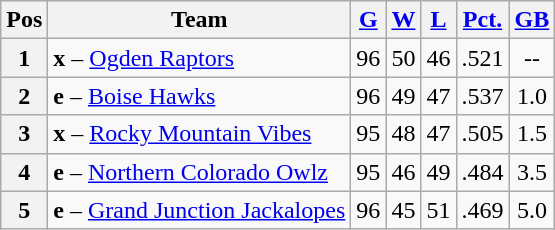<table class="wikitable plainrowheaders" style="text-align:center;">
<tr>
<th scope="col">Pos</th>
<th scope="col">Team</th>
<th scope="col"><a href='#'>G</a></th>
<th scope="col"><a href='#'>W</a></th>
<th scope="col"><a href='#'>L</a></th>
<th scope="col"><a href='#'>Pct.</a></th>
<th scope="col"><a href='#'>GB</a></th>
</tr>
<tr>
<th>1</th>
<td scope="row" style="text-align:left;"><strong>x</strong> – <a href='#'>Ogden Raptors</a></td>
<td>96</td>
<td>50</td>
<td>46</td>
<td>.521</td>
<td>--</td>
</tr>
<tr>
<th>2</th>
<td scope="row" style="text-align:left;"><strong>e</strong> – <a href='#'>Boise Hawks</a></td>
<td>96</td>
<td>49</td>
<td>47</td>
<td>.537</td>
<td>1.0</td>
</tr>
<tr>
<th>3</th>
<td scope="row" style="text-align:left;"><strong>x</strong> – <a href='#'>Rocky Mountain Vibes</a></td>
<td>95</td>
<td>48</td>
<td>47</td>
<td>.505</td>
<td>1.5</td>
</tr>
<tr>
<th>4</th>
<td scope="row" style="text-align:left;"><strong>e</strong> – <a href='#'>Northern Colorado Owlz</a></td>
<td>95</td>
<td>46</td>
<td>49</td>
<td>.484</td>
<td>3.5</td>
</tr>
<tr>
<th>5</th>
<td scope="row" style="text-align:left;"><strong>e</strong> – <a href='#'>Grand Junction Jackalopes</a></td>
<td>96</td>
<td>45</td>
<td>51</td>
<td>.469</td>
<td>5.0</td>
</tr>
</table>
